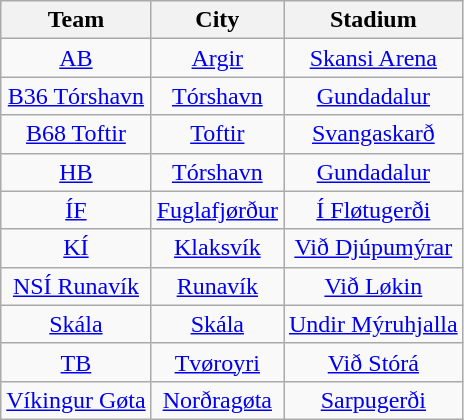<table class="wikitable sortable" style="text-align: center;">
<tr>
<th>Team</th>
<th>City</th>
<th>Stadium</th>
</tr>
<tr>
<td><a href='#'>AB</a></td>
<td><a href='#'>Argir</a></td>
<td><a href='#'>Skansi Arena</a></td>
</tr>
<tr>
<td><a href='#'>B36 Tórshavn</a></td>
<td><a href='#'>Tórshavn</a></td>
<td><a href='#'>Gundadalur</a></td>
</tr>
<tr>
<td><a href='#'>B68 Toftir</a></td>
<td><a href='#'>Toftir</a></td>
<td><a href='#'>Svangaskarð</a></td>
</tr>
<tr>
<td><a href='#'>HB</a></td>
<td><a href='#'>Tórshavn</a></td>
<td><a href='#'>Gundadalur</a></td>
</tr>
<tr>
<td><a href='#'>ÍF</a></td>
<td><a href='#'>Fuglafjørður</a></td>
<td><a href='#'>Í Fløtugerði</a></td>
</tr>
<tr>
<td><a href='#'>KÍ</a></td>
<td><a href='#'>Klaksvík</a></td>
<td><a href='#'>Við Djúpumýrar</a></td>
</tr>
<tr>
<td><a href='#'>NSÍ Runavík</a></td>
<td><a href='#'>Runavík</a></td>
<td><a href='#'>Við Løkin</a></td>
</tr>
<tr>
<td><a href='#'>Skála</a></td>
<td><a href='#'>Skála</a></td>
<td><a href='#'>Undir Mýruhjalla</a></td>
</tr>
<tr>
<td><a href='#'>TB</a></td>
<td><a href='#'>Tvøroyri</a></td>
<td><a href='#'>Við Stórá</a></td>
</tr>
<tr>
<td><a href='#'>Víkingur Gøta</a></td>
<td><a href='#'>Norðragøta</a></td>
<td><a href='#'>Sarpugerði</a></td>
</tr>
</table>
